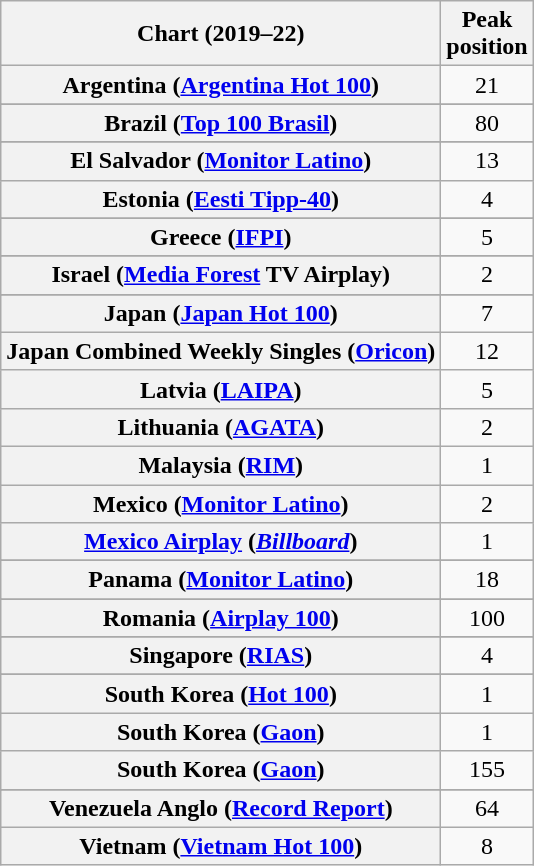<table class="wikitable sortable plainrowheaders" style="text-align:center">
<tr>
<th scope="col">Chart (2019–22)</th>
<th scope="col">Peak<br>position</th>
</tr>
<tr>
<th scope="row">Argentina (<a href='#'>Argentina Hot 100</a>)</th>
<td>21</td>
</tr>
<tr>
</tr>
<tr>
</tr>
<tr>
</tr>
<tr>
</tr>
<tr>
<th scope="row">Brazil (<a href='#'>Top 100 Brasil</a>)</th>
<td>80</td>
</tr>
<tr>
</tr>
<tr>
</tr>
<tr>
</tr>
<tr>
</tr>
<tr>
<th scope="row">El Salvador (<a href='#'>Monitor Latino</a>)</th>
<td>13</td>
</tr>
<tr>
<th scope="row">Estonia (<a href='#'>Eesti Tipp-40</a>)</th>
<td>4</td>
</tr>
<tr>
</tr>
<tr>
</tr>
<tr>
</tr>
<tr>
</tr>
<tr>
</tr>
<tr>
<th scope="row">Greece (<a href='#'>IFPI</a>)</th>
<td>5</td>
</tr>
<tr>
</tr>
<tr>
</tr>
<tr>
</tr>
<tr>
<th scope="row">Israel (<a href='#'>Media Forest</a> TV Airplay)</th>
<td>2</td>
</tr>
<tr>
</tr>
<tr>
<th scope="row">Japan (<a href='#'>Japan Hot 100</a>)</th>
<td>7</td>
</tr>
<tr>
<th scope="row">Japan Combined Weekly Singles (<a href='#'>Oricon</a>)</th>
<td>12</td>
</tr>
<tr>
<th scope="row">Latvia (<a href='#'>LAIPA</a>)</th>
<td>5</td>
</tr>
<tr>
<th scope="row">Lithuania (<a href='#'>AGATA</a>)</th>
<td>2</td>
</tr>
<tr>
<th scope="row">Malaysia (<a href='#'>RIM</a>)</th>
<td>1</td>
</tr>
<tr>
<th scope="row">Mexico (<a href='#'>Monitor Latino</a>)</th>
<td>2</td>
</tr>
<tr>
<th scope="row"><a href='#'>Mexico Airplay</a> (<em><a href='#'>Billboard</a></em>)</th>
<td>1</td>
</tr>
<tr>
</tr>
<tr>
</tr>
<tr>
</tr>
<tr>
<th scope="row">Panama (<a href='#'>Monitor Latino</a>)</th>
<td>18</td>
</tr>
<tr>
</tr>
<tr>
</tr>
<tr>
<th scope="row">Romania (<a href='#'>Airplay 100</a>)</th>
<td>100</td>
</tr>
<tr>
</tr>
<tr>
<th scope="row">Singapore (<a href='#'>RIAS</a>)</th>
<td>4</td>
</tr>
<tr>
</tr>
<tr>
<th scope="row">South Korea (<a href='#'>Hot 100</a>)</th>
<td>1</td>
</tr>
<tr>
<th scope="row">South Korea (<a href='#'>Gaon</a>)</th>
<td>1</td>
</tr>
<tr>
<th scope="row">South Korea (<a href='#'>Gaon</a>)<br></th>
<td>155</td>
</tr>
<tr>
</tr>
<tr>
</tr>
<tr>
</tr>
<tr>
</tr>
<tr>
</tr>
<tr>
</tr>
<tr>
</tr>
<tr>
<th scope="row">Venezuela Anglo (<a href='#'>Record Report</a>)</th>
<td>64</td>
</tr>
<tr>
<th scope="row">Vietnam (<a href='#'>Vietnam Hot 100</a>)</th>
<td>8</td>
</tr>
</table>
